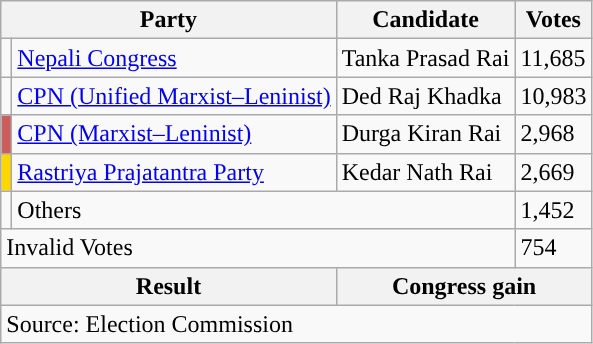<table class="wikitable">
<tr>
<th colspan="2">Party</th>
<th>Candidate</th>
<th>Votes</th>
</tr>
<tr>
<td style="background-color:"></td>
<td><a href='#'>Nepali Congress</a></td>
<td>Tanka Prasad Rai</td>
<td>11,685</td>
</tr>
<tr>
<td style="background-color:"></td>
<td><a href='#'>CPN (Unified Marxist–Leninist)</a></td>
<td>Ded Raj Khadka</td>
<td>10,983</td>
</tr>
<tr>
<td style="background-color:indianred"></td>
<td><a href='#'>CPN (Marxist–Leninist)</a></td>
<td>Durga Kiran Rai</td>
<td>2,968</td>
</tr>
<tr>
<td style="background-color:gold"></td>
<td><a href='#'>Rastriya Prajatantra Party</a></td>
<td>Kedar Nath Rai</td>
<td>2,669</td>
</tr>
<tr>
<td></td>
<td colspan="2">Others</td>
<td>1,452</td>
</tr>
<tr>
<td colspan="3">Invalid Votes</td>
<td>754</td>
</tr>
<tr>
<th colspan="2">Result</th>
<th colspan="2">Congress gain</th>
</tr>
<tr>
<td colspan="4">Source: Election Commission</td>
</tr>
</table>
